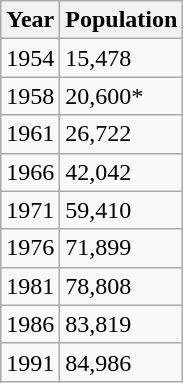<table class="wikitable">
<tr>
<th>Year</th>
<th>Population</th>
</tr>
<tr>
<td>1954</td>
<td>15,478</td>
</tr>
<tr>
<td>1958</td>
<td>20,600*</td>
</tr>
<tr>
<td>1961</td>
<td>26,722</td>
</tr>
<tr>
<td>1966</td>
<td>42,042</td>
</tr>
<tr>
<td>1971</td>
<td>59,410</td>
</tr>
<tr>
<td>1976</td>
<td>71,899</td>
</tr>
<tr>
<td>1981</td>
<td>78,808</td>
</tr>
<tr>
<td>1986</td>
<td>83,819</td>
</tr>
<tr>
<td>1991</td>
<td>84,986</td>
</tr>
</table>
